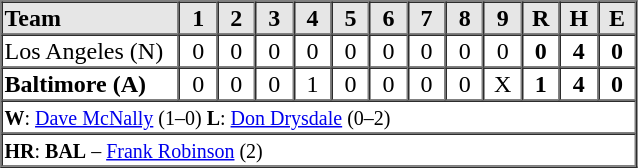<table border=1 cellspacing=0 width=425 style="margin-left:3em;">
<tr style="text-align:center; background-color:#e6e6e6;">
<th align=left width=28%>Team</th>
<th width=6%>1</th>
<th width=6%>2</th>
<th width=6%>3</th>
<th width=6%>4</th>
<th width=6%>5</th>
<th width=6%>6</th>
<th width=6%>7</th>
<th width=6%>8</th>
<th width=6%>9</th>
<th width=6%>R</th>
<th width=6%>H</th>
<th width=6%>E</th>
</tr>
<tr style="text-align:center;">
<td align=left>Los Angeles (N)</td>
<td>0</td>
<td>0</td>
<td>0</td>
<td>0</td>
<td>0</td>
<td>0</td>
<td>0</td>
<td>0</td>
<td>0</td>
<td><strong>0</strong></td>
<td><strong>4</strong></td>
<td><strong>0</strong></td>
</tr>
<tr style="text-align:center;">
<td align=left><strong>Baltimore (A)</strong></td>
<td>0</td>
<td>0</td>
<td>0</td>
<td>1</td>
<td>0</td>
<td>0</td>
<td>0</td>
<td>0</td>
<td>X</td>
<td><strong>1</strong></td>
<td><strong>4</strong></td>
<td><strong>0</strong></td>
</tr>
<tr style="text-align:left;">
<td colspan=13><small><strong>W</strong>: <a href='#'>Dave McNally</a> (1–0)   <strong>L</strong>: <a href='#'>Don Drysdale</a> (0–2)  </small></td>
</tr>
<tr style="text-align:left;">
<td colspan=13><small><strong>HR</strong>: <strong>BAL</strong> – <a href='#'>Frank Robinson</a> (2)</small></td>
</tr>
</table>
